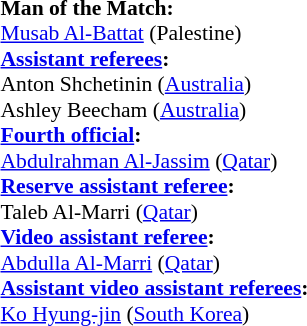<table style="width:100%; font-size:90%;">
<tr>
<td><br><strong>Man of the Match:</strong>
<br><a href='#'>Musab Al-Battat</a> (Palestine)<br><strong><a href='#'>Assistant referees</a>:</strong>
<br>Anton Shchetinin (<a href='#'>Australia</a>)
<br>Ashley Beecham (<a href='#'>Australia</a>)
<br><strong><a href='#'>Fourth official</a>:</strong>
<br><a href='#'>Abdulrahman Al-Jassim</a> (<a href='#'>Qatar</a>)
<br><strong><a href='#'>Reserve assistant referee</a>:</strong>
<br>Taleb Al-Marri (<a href='#'>Qatar</a>)
<br><strong><a href='#'>Video assistant referee</a>:</strong>
<br><a href='#'>Abdulla Al-Marri</a> (<a href='#'>Qatar</a>)
<br><strong><a href='#'>Assistant video assistant referees</a>:</strong>
<br><a href='#'>Ko Hyung-jin</a> (<a href='#'>South Korea</a>)</td>
</tr>
</table>
